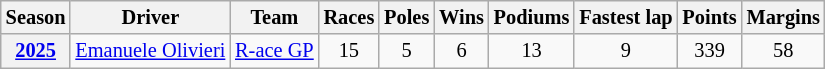<table class="wikitable" style="font-size:85%; text-align:center">
<tr>
<th>Season</th>
<th>Driver</th>
<th>Team</th>
<th>Races</th>
<th>Poles</th>
<th>Wins</th>
<th>Podiums</th>
<th>Fastest lap</th>
<th>Points</th>
<th>Margins</th>
</tr>
<tr>
<th><a href='#'>2025</a></th>
<td align="left"> <a href='#'>Emanuele Olivieri</a></td>
<td align="left"> <a href='#'>R-ace GP</a></td>
<td>15</td>
<td>5</td>
<td>6</td>
<td>13</td>
<td>9</td>
<td>339</td>
<td>58</td>
</tr>
</table>
